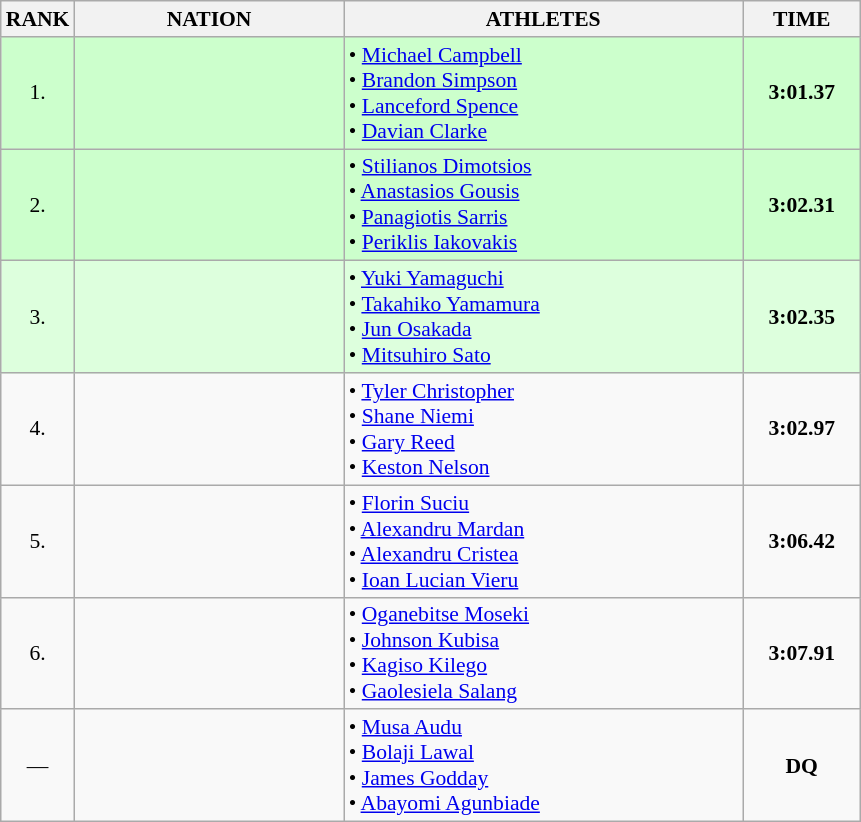<table class="wikitable" style="border-collapse: collapse; font-size: 90%;">
<tr>
<th>RANK</th>
<th style="width: 12em">NATION</th>
<th style="width: 18em">ATHLETES</th>
<th style="width: 5em">TIME</th>
</tr>
<tr style="background:#ccffcc;">
<td align="center">1.</td>
<td align="center"></td>
<td>• <a href='#'>Michael Campbell</a><br>• <a href='#'>Brandon Simpson</a><br>• <a href='#'>Lanceford Spence</a><br>• <a href='#'>Davian Clarke</a></td>
<td align="center"><strong>3:01.37</strong></td>
</tr>
<tr style="background:#ccffcc;">
<td align="center">2.</td>
<td align="center"></td>
<td>• <a href='#'>Stilianos Dimotsios</a><br>• <a href='#'>Anastasios Gousis</a><br>• <a href='#'>Panagiotis Sarris</a><br>• <a href='#'>Periklis Iakovakis</a></td>
<td align="center"><strong>3:02.31</strong></td>
</tr>
<tr style="background:#ddffdd;">
<td align="center">3.</td>
<td align="center"></td>
<td>• <a href='#'>Yuki Yamaguchi</a><br>• <a href='#'>Takahiko Yamamura</a><br>• <a href='#'>Jun Osakada</a><br>• <a href='#'>Mitsuhiro Sato</a></td>
<td align="center"><strong>3:02.35</strong></td>
</tr>
<tr>
<td align="center">4.</td>
<td align="center"></td>
<td>• <a href='#'>Tyler Christopher</a><br>• <a href='#'>Shane Niemi</a><br>• <a href='#'>Gary Reed</a><br>• <a href='#'>Keston Nelson</a></td>
<td align="center"><strong>3:02.97</strong></td>
</tr>
<tr>
<td align="center">5.</td>
<td align="center"></td>
<td>• <a href='#'>Florin Suciu</a><br>• <a href='#'>Alexandru Mardan</a><br>• <a href='#'>Alexandru Cristea</a><br>• <a href='#'>Ioan Lucian Vieru</a></td>
<td align="center"><strong>3:06.42</strong></td>
</tr>
<tr>
<td align="center">6.</td>
<td align="center"></td>
<td>• <a href='#'>Oganebitse Moseki</a><br>• <a href='#'>Johnson Kubisa</a><br>• <a href='#'>Kagiso Kilego</a><br>• <a href='#'>Gaolesiela Salang</a></td>
<td align="center"><strong>3:07.91</strong></td>
</tr>
<tr>
<td align="center">—</td>
<td align="center"></td>
<td>• <a href='#'>Musa Audu</a><br>• <a href='#'>Bolaji Lawal</a><br>• <a href='#'>James Godday</a><br>• <a href='#'>Abayomi Agunbiade</a></td>
<td align="center"><strong>DQ</strong></td>
</tr>
</table>
